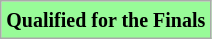<table class="wikitable">
<tr>
<td bgcolor="#98fb98"><small><strong>Qualified for the Finals</strong></small></td>
</tr>
</table>
